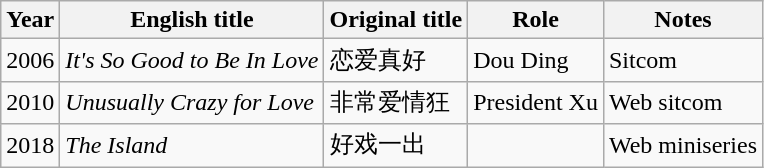<table class="wikitable sortable">
<tr>
<th>Year</th>
<th>English title</th>
<th>Original title</th>
<th>Role</th>
<th class="unsortable">Notes</th>
</tr>
<tr>
<td>2006</td>
<td><em>It's So Good to Be In Love</em></td>
<td>恋爱真好</td>
<td>Dou Ding</td>
<td>Sitcom</td>
</tr>
<tr>
<td>2010</td>
<td><em>Unusually Crazy for Love</em></td>
<td>非常爱情狂</td>
<td>President Xu</td>
<td>Web sitcom</td>
</tr>
<tr>
<td>2018</td>
<td><em>The Island</em></td>
<td>好戏一出</td>
<td></td>
<td>Web miniseries</td>
</tr>
</table>
